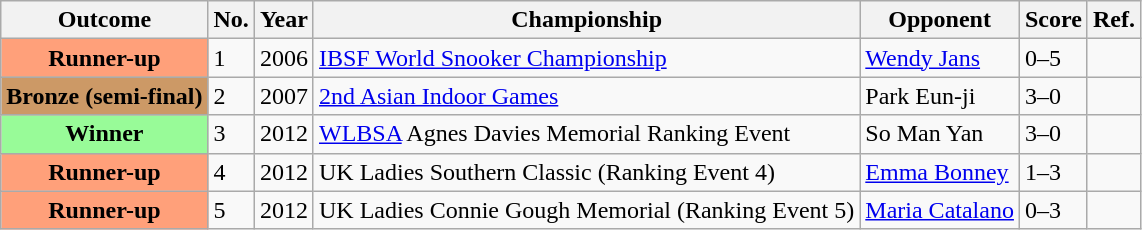<table class="wikitable">
<tr>
<th>Outcome</th>
<th>No.</th>
<th>Year</th>
<th>Championship</th>
<th>Opponent</th>
<th>Score</th>
<th>Ref.</th>
</tr>
<tr>
<th scope="row" style="background:#ffa07a;">Runner-up</th>
<td>1</td>
<td>2006</td>
<td><a href='#'>IBSF World Snooker Championship</a></td>
<td><a href='#'>Wendy Jans</a></td>
<td>0–5</td>
<td></td>
</tr>
<tr>
<th scope="row" style="background:#c96; text-align:center;">Bronze (semi-final)</th>
<td>2</td>
<td>2007</td>
<td><a href='#'>2nd Asian Indoor Games</a></td>
<td>Park Eun-ji</td>
<td>3–0</td>
<td></td>
</tr>
<tr>
<th scope="row" style="background:#98FB98">Winner</th>
<td>3</td>
<td>2012</td>
<td><a href='#'>WLBSA</a> Agnes Davies Memorial Ranking Event</td>
<td>So Man Yan</td>
<td>3–0</td>
<td></td>
</tr>
<tr>
<th scope="row" style="background:#ffa07a;">Runner-up</th>
<td>4</td>
<td>2012</td>
<td>UK Ladies Southern Classic (Ranking Event 4)</td>
<td><a href='#'>Emma Bonney</a></td>
<td>1–3</td>
<td></td>
</tr>
<tr>
<th scope="row" style="background:#ffa07a;">Runner-up</th>
<td>5</td>
<td>2012</td>
<td>UK Ladies Connie Gough Memorial (Ranking Event 5)</td>
<td><a href='#'>Maria Catalano</a></td>
<td>0–3</td>
<td></td>
</tr>
</table>
